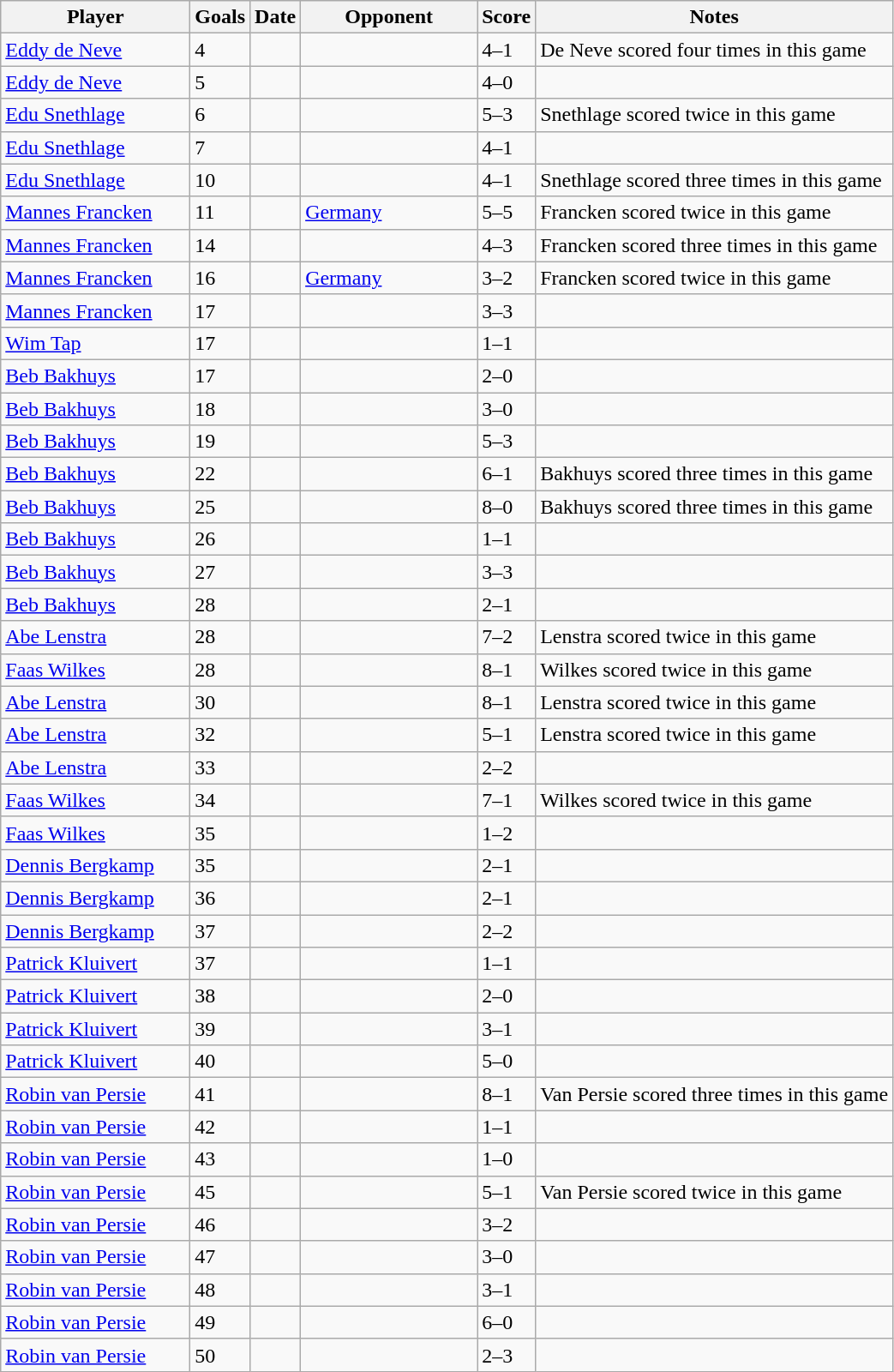<table class="wikitable sortable">
<tr>
<th width="140">Player</th>
<th>Goals</th>
<th>Date</th>
<th width="130">Opponent</th>
<th>Score</th>
<th>Notes</th>
</tr>
<tr>
<td><a href='#'>Eddy de Neve</a></td>
<td>4</td>
<td></td>
<td></td>
<td>4–1</td>
<td>De Neve scored four times in this game </td>
</tr>
<tr>
<td><a href='#'>Eddy de Neve</a></td>
<td>5</td>
<td></td>
<td></td>
<td>4–0</td>
<td></td>
</tr>
<tr>
<td><a href='#'>Edu Snethlage</a></td>
<td>6</td>
<td></td>
<td></td>
<td>5–3</td>
<td>Snethlage scored twice in this game </td>
</tr>
<tr>
<td><a href='#'>Edu Snethlage</a></td>
<td>7</td>
<td></td>
<td></td>
<td>4–1</td>
<td></td>
</tr>
<tr>
<td><a href='#'>Edu Snethlage</a></td>
<td>10</td>
<td></td>
<td></td>
<td>4–1</td>
<td>Snethlage scored three times in this game </td>
</tr>
<tr>
<td><a href='#'>Mannes Francken</a></td>
<td>11</td>
<td></td>
<td> <a href='#'>Germany</a></td>
<td>5–5</td>
<td>Francken scored twice in this game </td>
</tr>
<tr>
<td><a href='#'>Mannes Francken</a></td>
<td>14</td>
<td></td>
<td></td>
<td>4–3</td>
<td>Francken scored three times in this game </td>
</tr>
<tr>
<td><a href='#'>Mannes Francken</a></td>
<td>16</td>
<td></td>
<td> <a href='#'>Germany</a></td>
<td>3–2</td>
<td>Francken scored twice in this game </td>
</tr>
<tr>
<td><a href='#'>Mannes Francken</a></td>
<td>17</td>
<td></td>
<td></td>
<td>3–3</td>
<td></td>
</tr>
<tr>
<td><a href='#'>Wim Tap</a></td>
<td>17</td>
<td></td>
<td></td>
<td>1–1</td>
<td></td>
</tr>
<tr>
<td><a href='#'>Beb Bakhuys</a></td>
<td>17</td>
<td></td>
<td></td>
<td>2–0</td>
<td></td>
</tr>
<tr>
<td><a href='#'>Beb Bakhuys</a></td>
<td>18</td>
<td></td>
<td></td>
<td>3–0</td>
<td></td>
</tr>
<tr>
<td><a href='#'>Beb Bakhuys</a></td>
<td>19</td>
<td></td>
<td></td>
<td>5–3</td>
<td></td>
</tr>
<tr>
<td><a href='#'>Beb Bakhuys</a></td>
<td>22</td>
<td></td>
<td></td>
<td>6–1</td>
<td>Bakhuys scored three times in this game</td>
</tr>
<tr>
<td><a href='#'>Beb Bakhuys</a></td>
<td>25</td>
<td></td>
<td></td>
<td>8–0</td>
<td>Bakhuys scored three times in this game</td>
</tr>
<tr>
<td><a href='#'>Beb Bakhuys</a></td>
<td>26</td>
<td></td>
<td></td>
<td>1–1</td>
<td></td>
</tr>
<tr>
<td><a href='#'>Beb Bakhuys</a></td>
<td>27</td>
<td></td>
<td></td>
<td>3–3</td>
<td></td>
</tr>
<tr>
<td><a href='#'>Beb Bakhuys</a></td>
<td>28</td>
<td></td>
<td></td>
<td>2–1</td>
<td></td>
</tr>
<tr>
<td><a href='#'>Abe Lenstra</a></td>
<td>28</td>
<td></td>
<td></td>
<td>7–2</td>
<td>Lenstra scored twice in this game</td>
</tr>
<tr>
<td><a href='#'>Faas Wilkes</a></td>
<td>28</td>
<td></td>
<td></td>
<td>8–1</td>
<td>Wilkes scored twice in this game</td>
</tr>
<tr>
<td><a href='#'>Abe Lenstra</a></td>
<td>30</td>
<td></td>
<td></td>
<td>8–1</td>
<td>Lenstra scored twice in this game</td>
</tr>
<tr>
<td><a href='#'>Abe Lenstra</a></td>
<td>32</td>
<td></td>
<td></td>
<td>5–1</td>
<td>Lenstra scored twice in this game</td>
</tr>
<tr>
<td><a href='#'>Abe Lenstra</a></td>
<td>33</td>
<td></td>
<td></td>
<td>2–2</td>
<td></td>
</tr>
<tr>
<td><a href='#'>Faas Wilkes</a></td>
<td>34</td>
<td></td>
<td></td>
<td>7–1</td>
<td>Wilkes scored twice in this game</td>
</tr>
<tr>
<td><a href='#'>Faas Wilkes</a></td>
<td>35</td>
<td></td>
<td></td>
<td>1–2</td>
<td></td>
</tr>
<tr>
<td><a href='#'>Dennis Bergkamp</a></td>
<td>35</td>
<td></td>
<td></td>
<td>2–1</td>
<td></td>
</tr>
<tr>
<td><a href='#'>Dennis Bergkamp</a></td>
<td>36</td>
<td></td>
<td></td>
<td>2–1</td>
<td></td>
</tr>
<tr>
<td><a href='#'>Dennis Bergkamp</a></td>
<td>37</td>
<td></td>
<td></td>
<td>2–2</td>
<td></td>
</tr>
<tr>
<td><a href='#'>Patrick Kluivert</a></td>
<td>37</td>
<td></td>
<td></td>
<td>1–1</td>
<td></td>
</tr>
<tr>
<td><a href='#'>Patrick Kluivert</a></td>
<td>38</td>
<td></td>
<td></td>
<td>2–0</td>
<td></td>
</tr>
<tr>
<td><a href='#'>Patrick Kluivert</a></td>
<td>39</td>
<td></td>
<td></td>
<td>3–1</td>
<td></td>
</tr>
<tr>
<td><a href='#'>Patrick Kluivert</a></td>
<td>40</td>
<td></td>
<td></td>
<td>5–0</td>
<td></td>
</tr>
<tr>
<td><a href='#'>Robin van Persie</a></td>
<td>41</td>
<td></td>
<td></td>
<td>8–1</td>
<td>Van Persie scored three times in this game</td>
</tr>
<tr>
<td><a href='#'>Robin van Persie</a></td>
<td>42</td>
<td></td>
<td></td>
<td>1–1</td>
<td></td>
</tr>
<tr>
<td><a href='#'>Robin van Persie</a></td>
<td>43</td>
<td></td>
<td></td>
<td>1–0</td>
<td></td>
</tr>
<tr>
<td><a href='#'>Robin van Persie</a></td>
<td>45</td>
<td></td>
<td></td>
<td>5–1</td>
<td>Van Persie scored twice in this game</td>
</tr>
<tr>
<td><a href='#'>Robin van Persie</a></td>
<td>46</td>
<td></td>
<td></td>
<td>3–2</td>
<td></td>
</tr>
<tr>
<td><a href='#'>Robin van Persie</a></td>
<td>47</td>
<td></td>
<td></td>
<td>3–0</td>
<td></td>
</tr>
<tr>
<td><a href='#'>Robin van Persie</a></td>
<td>48</td>
<td></td>
<td></td>
<td>3–1</td>
<td></td>
</tr>
<tr>
<td><a href='#'>Robin van Persie</a></td>
<td>49</td>
<td></td>
<td></td>
<td>6–0</td>
<td></td>
</tr>
<tr>
<td><a href='#'>Robin van Persie</a></td>
<td>50</td>
<td></td>
<td></td>
<td>2–3</td>
<td></td>
</tr>
</table>
